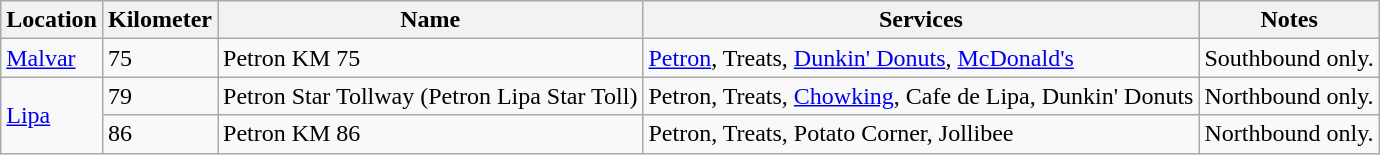<table class=wikitable>
<tr>
<th>Location</th>
<th>Kilometer</th>
<th>Name</th>
<th>Services</th>
<th>Notes</th>
</tr>
<tr>
<td><a href='#'>Malvar</a></td>
<td>75</td>
<td>Petron KM 75</td>
<td><a href='#'>Petron</a>, Treats, <a href='#'>Dunkin' Donuts</a>, <a href='#'>McDonald's</a></td>
<td>Southbound only.</td>
</tr>
<tr>
<td rowspan=2><a href='#'>Lipa</a></td>
<td>79</td>
<td>Petron Star Tollway (Petron Lipa Star Toll)</td>
<td>Petron, Treats, <a href='#'>Chowking</a>, Cafe de Lipa, Dunkin' Donuts</td>
<td>Northbound only.</td>
</tr>
<tr>
<td>86</td>
<td>Petron KM 86</td>
<td>Petron, Treats, Potato Corner, Jollibee</td>
<td>Northbound only.</td>
</tr>
</table>
